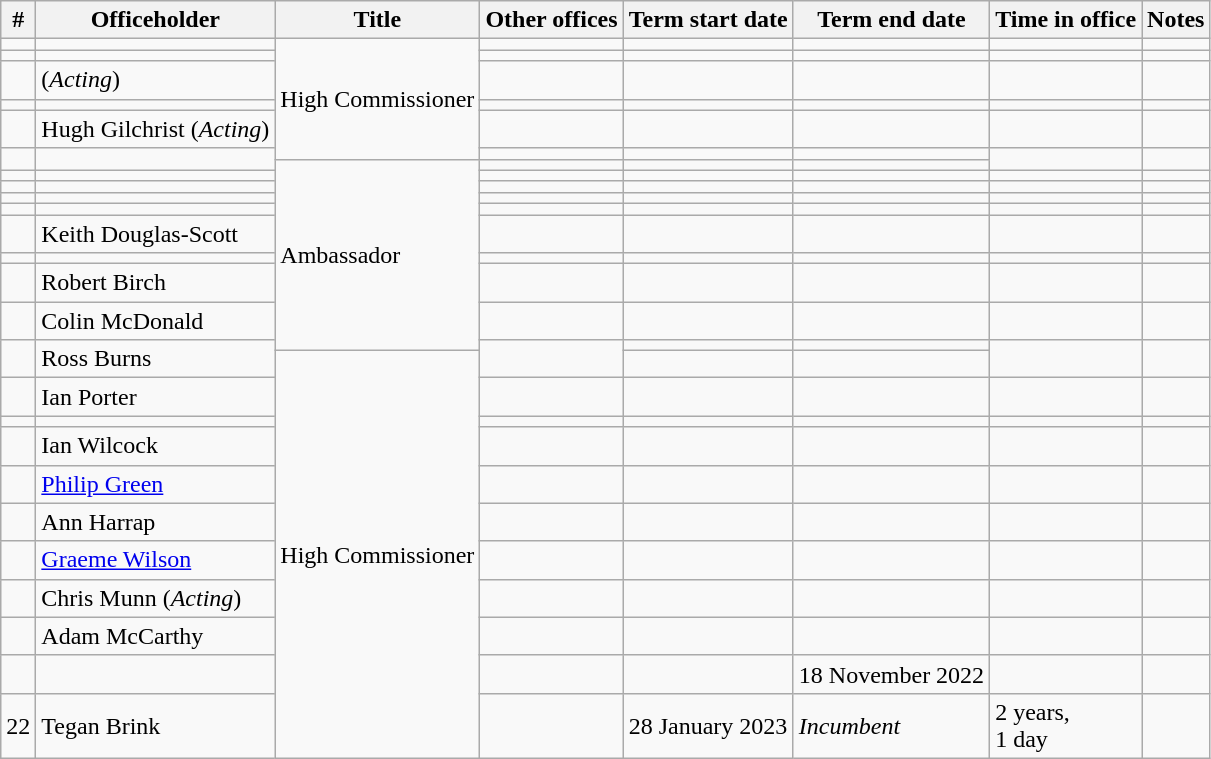<table class='wikitable sortable'>
<tr>
<th>#</th>
<th>Officeholder</th>
<th>Title</th>
<th>Other offices</th>
<th>Term start date</th>
<th>Term end date</th>
<th>Time in office</th>
<th>Notes</th>
</tr>
<tr>
<td align=center></td>
<td></td>
<td rowspan=6>High Commissioner</td>
<td></td>
<td align=center></td>
<td align=center></td>
<td align=right></td>
<td></td>
</tr>
<tr>
<td align=center></td>
<td></td>
<td></td>
<td align=center></td>
<td align=center></td>
<td align=right></td>
<td></td>
</tr>
<tr>
<td align=center></td>
<td> (<em>Acting</em>)</td>
<td></td>
<td align=center></td>
<td align=center></td>
<td align=right></td>
<td></td>
</tr>
<tr>
<td align=center></td>
<td></td>
<td></td>
<td align=center></td>
<td align=center></td>
<td align=right></td>
<td></td>
</tr>
<tr>
<td align=center></td>
<td>Hugh Gilchrist (<em>Acting</em>)</td>
<td></td>
<td align=center></td>
<td align=center></td>
<td align=right></td>
<td></td>
</tr>
<tr>
<td rowspan=2 align=center></td>
<td rowspan=2></td>
<td></td>
<td align=center></td>
<td align=center></td>
<td rowspan=2 align=right></td>
<td rowspan=2></td>
</tr>
<tr>
<td rowspan=10>Ambassador</td>
<td></td>
<td align=center></td>
<td align=center></td>
</tr>
<tr>
<td align=center></td>
<td></td>
<td></td>
<td align=center></td>
<td align=center></td>
<td align=right></td>
<td></td>
</tr>
<tr>
<td align=center></td>
<td></td>
<td></td>
<td align=center></td>
<td align=center></td>
<td align=right></td>
<td></td>
</tr>
<tr>
<td align=center></td>
<td></td>
<td></td>
<td align=center></td>
<td align=center></td>
<td align=right></td>
<td></td>
</tr>
<tr>
<td align=center></td>
<td></td>
<td></td>
<td align=center></td>
<td align=center></td>
<td align=right></td>
<td></td>
</tr>
<tr>
<td align=center></td>
<td>Keith Douglas-Scott</td>
<td></td>
<td align=center></td>
<td align=center></td>
<td align=right></td>
<td></td>
</tr>
<tr>
<td align=center></td>
<td></td>
<td></td>
<td align=center></td>
<td align=center></td>
<td align=right></td>
<td></td>
</tr>
<tr>
<td align=center></td>
<td>Robert Birch</td>
<td></td>
<td align=center></td>
<td align=center></td>
<td align=right></td>
<td></td>
</tr>
<tr>
<td align=center></td>
<td>Colin McDonald</td>
<td></td>
<td align=center></td>
<td align=center></td>
<td align=right></td>
<td></td>
</tr>
<tr>
<td rowspan=2 align=center></td>
<td rowspan=2>Ross Burns</td>
<td rowspan=2></td>
<td align=center></td>
<td align=center></td>
<td rowspan=2 align=right></td>
<td rowspan=2></td>
</tr>
<tr>
<td rowspan="11">High Commissioner</td>
<td align=center></td>
<td align=center></td>
</tr>
<tr>
<td align=center></td>
<td>Ian Porter</td>
<td></td>
<td align=center></td>
<td align=center></td>
<td align=right></td>
<td></td>
</tr>
<tr>
<td align=center></td>
<td></td>
<td></td>
<td align=center></td>
<td align=center></td>
<td align=right></td>
<td></td>
</tr>
<tr>
<td align=center></td>
<td>Ian Wilcock</td>
<td></td>
<td align=center></td>
<td align=center></td>
<td align=right></td>
<td></td>
</tr>
<tr>
<td align=center></td>
<td><a href='#'>Philip Green</a></td>
<td></td>
<td align=center></td>
<td align=center></td>
<td align=right></td>
<td></td>
</tr>
<tr>
<td align=center></td>
<td>Ann Harrap</td>
<td></td>
<td align=center></td>
<td align=center></td>
<td align=right></td>
<td></td>
</tr>
<tr>
<td align=center></td>
<td><a href='#'>Graeme Wilson</a></td>
<td></td>
<td align=center></td>
<td align=center></td>
<td align=right></td>
<td></td>
</tr>
<tr>
<td align=center></td>
<td>Chris Munn (<em>Acting</em>)</td>
<td></td>
<td align=center></td>
<td align=center></td>
<td align=right></td>
<td></td>
</tr>
<tr>
<td align=center></td>
<td>Adam McCarthy</td>
<td></td>
<td align=center></td>
<td align=center></td>
<td align=right></td>
<td></td>
</tr>
<tr>
<td align=center></td>
<td></td>
<td></td>
<td align=center></td>
<td align=center>18 November 2022</td>
<td align=right></td>
<td></td>
</tr>
<tr>
<td>22</td>
<td>Tegan Brink</td>
<td></td>
<td>28 January 2023</td>
<td><em>Incumbent</em></td>
<td>2 years,<br>1 day</td>
<td></td>
</tr>
</table>
